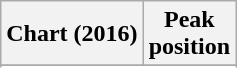<table class="wikitable sortable plainrowheaders" style="text-align:center">
<tr>
<th scope="col">Chart (2016)</th>
<th scope="col">Peak<br> position</th>
</tr>
<tr>
</tr>
<tr>
</tr>
<tr>
</tr>
</table>
